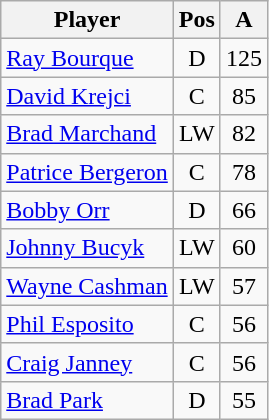<table class="wikitable" style="text-align:center;">
<tr>
<th>Player</th>
<th>Pos</th>
<th>A</th>
</tr>
<tr>
<td style="text-align:left;"><a href='#'>Ray Bourque</a></td>
<td>D</td>
<td>125</td>
</tr>
<tr>
<td style="text-align:left;"><a href='#'>David Krejci</a></td>
<td>C</td>
<td>85</td>
</tr>
<tr>
<td style="text-align:left;"><a href='#'>Brad Marchand</a></td>
<td>LW</td>
<td>82</td>
</tr>
<tr>
<td style="text-align:left;"><a href='#'>Patrice Bergeron</a></td>
<td>C</td>
<td>78</td>
</tr>
<tr>
<td style="text-align:left;"><a href='#'>Bobby Orr</a></td>
<td>D</td>
<td>66</td>
</tr>
<tr>
<td style="text-align:left;"><a href='#'>Johnny Bucyk</a></td>
<td>LW</td>
<td>60</td>
</tr>
<tr>
<td style="text-align:left;"><a href='#'>Wayne Cashman</a></td>
<td>LW</td>
<td>57</td>
</tr>
<tr>
<td style="text-align:left;"><a href='#'>Phil Esposito</a></td>
<td>C</td>
<td>56</td>
</tr>
<tr>
<td style="text-align:left;"><a href='#'>Craig Janney</a></td>
<td>C</td>
<td>56</td>
</tr>
<tr>
<td style="text-align:left;"><a href='#'>Brad Park</a></td>
<td>D</td>
<td>55</td>
</tr>
</table>
